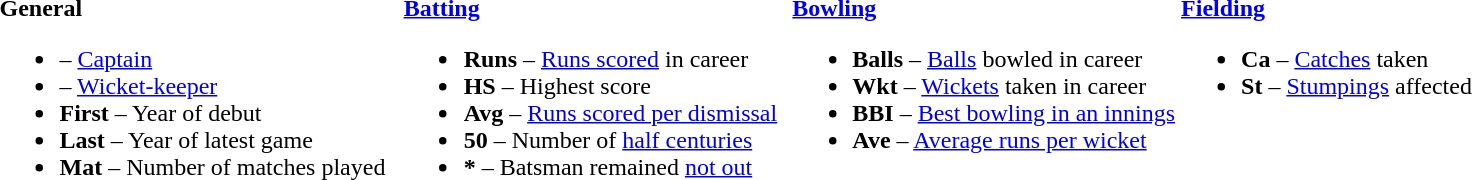<table>
<tr>
<td valign="top" style="width:26%"><br><strong>General</strong><ul><li> – <a href='#'>Captain</a></li><li> – <a href='#'>Wicket-keeper</a></li><li><strong>First</strong> – Year of debut</li><li><strong>Last</strong> – Year of latest game</li><li><strong>Mat</strong> – Number of matches played</li></ul></td>
<td valign="top" style="width:25%"><br><strong><a href='#'>Batting</a></strong><ul><li><strong>Runs</strong> – <a href='#'>Runs scored</a> in career</li><li><strong>HS</strong> – Highest score</li><li><strong>Avg</strong> – <a href='#'>Runs scored per dismissal</a></li><li><strong>50</strong> – Number of <a href='#'>half centuries</a></li><li><strong>*</strong> – Batsman remained <a href='#'>not out</a></li></ul></td>
<td valign="top" style="width:25%"><br><strong><a href='#'>Bowling</a></strong><ul><li><strong>Balls</strong> – <a href='#'>Balls</a> bowled in career</li><li><strong>Wkt</strong> – <a href='#'>Wickets</a> taken in career</li><li><strong>BBI</strong> – <a href='#'>Best bowling in an innings</a></li><li><strong>Ave</strong> – <a href='#'>Average runs per wicket</a></li></ul></td>
<td valign="top" style="width:24%"><br><strong><a href='#'>Fielding</a></strong><ul><li><strong>Ca</strong> – <a href='#'>Catches</a> taken</li><li><strong>St</strong> – <a href='#'>Stumpings</a> affected</li></ul></td>
</tr>
</table>
